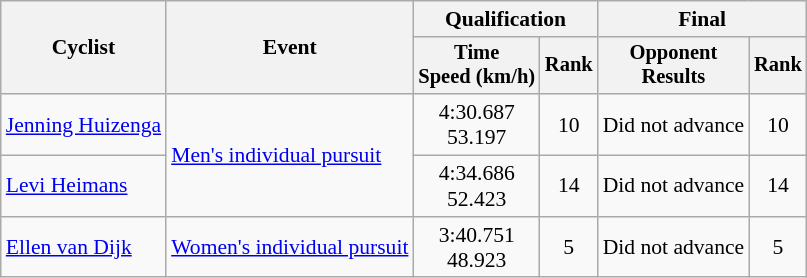<table class="wikitable" style="font-size:90%">
<tr>
<th rowspan=2>Cyclist</th>
<th rowspan=2>Event</th>
<th colspan=2>Qualification</th>
<th colspan=2>Final</th>
</tr>
<tr style="font-size:95%">
<th>Time<br>Speed (km/h)</th>
<th>Rank</th>
<th>Opponent<br>Results</th>
<th>Rank</th>
</tr>
<tr align=center>
<td align=left><a href='#'>Jenning Huizenga</a></td>
<td align=left rowspan=2><a href='#'>Men's individual pursuit</a></td>
<td>4:30.687<br>53.197</td>
<td>10</td>
<td>Did not advance</td>
<td>10</td>
</tr>
<tr align=center>
<td align=left><a href='#'>Levi Heimans</a></td>
<td>4:34.686<br>52.423</td>
<td>14</td>
<td>Did not advance</td>
<td>14</td>
</tr>
<tr align=center>
<td align=left><a href='#'>Ellen van Dijk</a></td>
<td align=left><a href='#'>Women's individual pursuit</a></td>
<td>3:40.751<br>48.923</td>
<td>5</td>
<td>Did not advance</td>
<td>5</td>
</tr>
</table>
